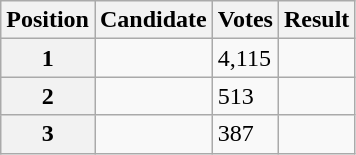<table class="wikitable sortable col3right">
<tr>
<th scope="col">Position</th>
<th scope="col">Candidate</th>
<th scope="col">Votes</th>
<th scope="col">Result</th>
</tr>
<tr>
<th scope="row">1</th>
<td></td>
<td>4,115</td>
<td></td>
</tr>
<tr>
<th scope="row">2</th>
<td></td>
<td>513</td>
<td></td>
</tr>
<tr>
<th scope="row">3</th>
<td></td>
<td>387</td>
<td></td>
</tr>
</table>
